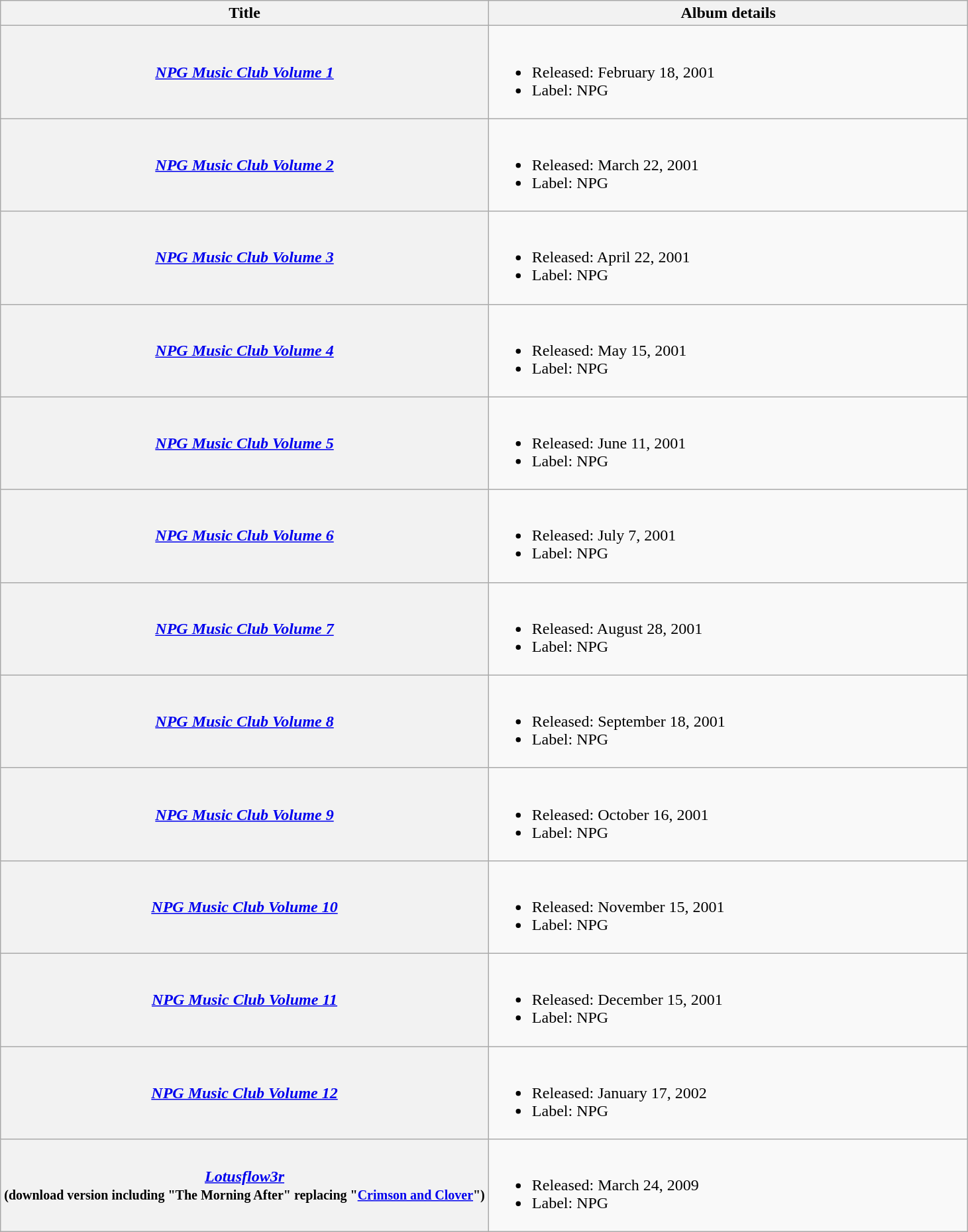<table class="wikitable plainrowheaders">
<tr>
<th scope="col">Title</th>
<th scope="col" style="width:475px;">Album details</th>
</tr>
<tr>
<th scope="row"><em><a href='#'>NPG Music Club Volume 1</a></em></th>
<td><br><ul><li>Released: February 18, 2001</li><li>Label: NPG</li></ul></td>
</tr>
<tr>
<th scope="row"><em><a href='#'>NPG Music Club Volume 2</a></em></th>
<td><br><ul><li>Released: March 22, 2001</li><li>Label: NPG</li></ul></td>
</tr>
<tr>
<th scope="row"><em><a href='#'>NPG Music Club Volume 3</a></em></th>
<td><br><ul><li>Released: April 22, 2001</li><li>Label: NPG</li></ul></td>
</tr>
<tr>
<th scope="row"><em><a href='#'>NPG Music Club Volume 4</a></em></th>
<td><br><ul><li>Released: May 15, 2001</li><li>Label: NPG</li></ul></td>
</tr>
<tr>
<th scope="row"><em><a href='#'>NPG Music Club Volume 5</a></em></th>
<td><br><ul><li>Released: June 11, 2001</li><li>Label: NPG</li></ul></td>
</tr>
<tr>
<th scope="row"><em><a href='#'>NPG Music Club Volume 6</a></em></th>
<td><br><ul><li>Released: July 7, 2001</li><li>Label: NPG</li></ul></td>
</tr>
<tr>
<th scope="row"><em><a href='#'>NPG Music Club Volume 7</a></em></th>
<td><br><ul><li>Released: August 28, 2001</li><li>Label: NPG</li></ul></td>
</tr>
<tr>
<th scope="row"><em><a href='#'>NPG Music Club Volume 8</a></em></th>
<td><br><ul><li>Released: September 18, 2001</li><li>Label: NPG</li></ul></td>
</tr>
<tr>
<th scope="row"><em><a href='#'>NPG Music Club Volume 9</a></em></th>
<td><br><ul><li>Released: October 16, 2001</li><li>Label: NPG</li></ul></td>
</tr>
<tr>
<th scope="row"><em><a href='#'>NPG Music Club Volume 10</a></em></th>
<td><br><ul><li>Released: November 15, 2001</li><li>Label: NPG</li></ul></td>
</tr>
<tr>
<th scope="row"><em><a href='#'>NPG Music Club Volume 11</a></em></th>
<td><br><ul><li>Released: December 15, 2001</li><li>Label: NPG</li></ul></td>
</tr>
<tr>
<th scope="row"><em><a href='#'>NPG Music Club Volume 12</a></em></th>
<td><br><ul><li>Released: January 17, 2002</li><li>Label: NPG</li></ul></td>
</tr>
<tr>
<th scope="row"><em><a href='#'>Lotusflow3r</a></em> <br> <small>(download version including "The Morning After" replacing "<a href='#'>Crimson and Clover</a>")</small></th>
<td><br><ul><li>Released: March 24, 2009</li><li>Label: NPG</li></ul></td>
</tr>
</table>
